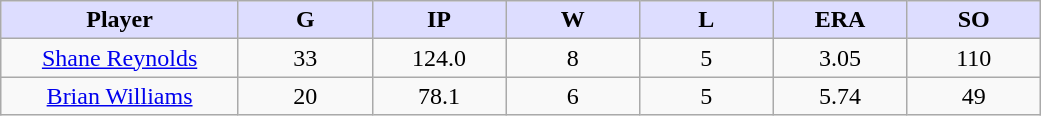<table class="wikitable sortable">
<tr>
<th style="background:#ddf; width:16%;">Player</th>
<th style="background:#ddf; width:9%;">G</th>
<th style="background:#ddf; width:9%;">IP</th>
<th style="background:#ddf; width:9%;">W</th>
<th style="background:#ddf; width:9%;">L</th>
<th style="background:#ddf; width:9%;">ERA</th>
<th style="background:#ddf; width:9%;">SO</th>
</tr>
<tr align=center>
<td><a href='#'>Shane Reynolds</a></td>
<td>33</td>
<td>124.0</td>
<td>8</td>
<td>5</td>
<td>3.05</td>
<td>110</td>
</tr>
<tr align=center>
<td><a href='#'>Brian Williams</a></td>
<td>20</td>
<td>78.1</td>
<td>6</td>
<td>5</td>
<td>5.74</td>
<td>49</td>
</tr>
</table>
